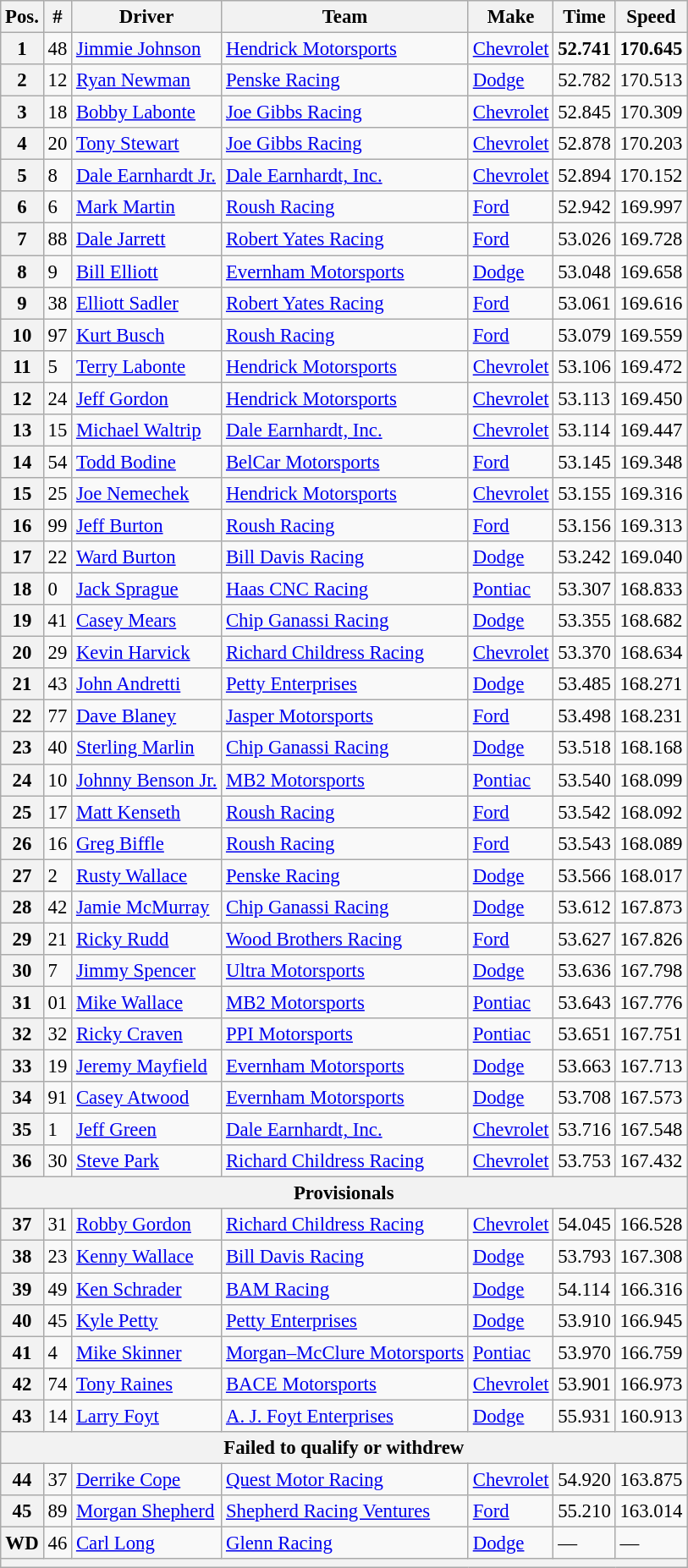<table class="wikitable" style="font-size:95%">
<tr>
<th>Pos.</th>
<th>#</th>
<th>Driver</th>
<th>Team</th>
<th>Make</th>
<th>Time</th>
<th>Speed</th>
</tr>
<tr>
<th>1</th>
<td>48</td>
<td><a href='#'>Jimmie Johnson</a></td>
<td><a href='#'>Hendrick Motorsports</a></td>
<td><a href='#'>Chevrolet</a></td>
<td><strong>52.741</strong></td>
<td><strong>170.645</strong></td>
</tr>
<tr>
<th>2</th>
<td>12</td>
<td><a href='#'>Ryan Newman</a></td>
<td><a href='#'>Penske Racing</a></td>
<td><a href='#'>Dodge</a></td>
<td>52.782</td>
<td>170.513</td>
</tr>
<tr>
<th>3</th>
<td>18</td>
<td><a href='#'>Bobby Labonte</a></td>
<td><a href='#'>Joe Gibbs Racing</a></td>
<td><a href='#'>Chevrolet</a></td>
<td>52.845</td>
<td>170.309</td>
</tr>
<tr>
<th>4</th>
<td>20</td>
<td><a href='#'>Tony Stewart</a></td>
<td><a href='#'>Joe Gibbs Racing</a></td>
<td><a href='#'>Chevrolet</a></td>
<td>52.878</td>
<td>170.203</td>
</tr>
<tr>
<th>5</th>
<td>8</td>
<td><a href='#'>Dale Earnhardt Jr.</a></td>
<td><a href='#'>Dale Earnhardt, Inc.</a></td>
<td><a href='#'>Chevrolet</a></td>
<td>52.894</td>
<td>170.152</td>
</tr>
<tr>
<th>6</th>
<td>6</td>
<td><a href='#'>Mark Martin</a></td>
<td><a href='#'>Roush Racing</a></td>
<td><a href='#'>Ford</a></td>
<td>52.942</td>
<td>169.997</td>
</tr>
<tr>
<th>7</th>
<td>88</td>
<td><a href='#'>Dale Jarrett</a></td>
<td><a href='#'>Robert Yates Racing</a></td>
<td><a href='#'>Ford</a></td>
<td>53.026</td>
<td>169.728</td>
</tr>
<tr>
<th>8</th>
<td>9</td>
<td><a href='#'>Bill Elliott</a></td>
<td><a href='#'>Evernham Motorsports</a></td>
<td><a href='#'>Dodge</a></td>
<td>53.048</td>
<td>169.658</td>
</tr>
<tr>
<th>9</th>
<td>38</td>
<td><a href='#'>Elliott Sadler</a></td>
<td><a href='#'>Robert Yates Racing</a></td>
<td><a href='#'>Ford</a></td>
<td>53.061</td>
<td>169.616</td>
</tr>
<tr>
<th>10</th>
<td>97</td>
<td><a href='#'>Kurt Busch</a></td>
<td><a href='#'>Roush Racing</a></td>
<td><a href='#'>Ford</a></td>
<td>53.079</td>
<td>169.559</td>
</tr>
<tr>
<th>11</th>
<td>5</td>
<td><a href='#'>Terry Labonte</a></td>
<td><a href='#'>Hendrick Motorsports</a></td>
<td><a href='#'>Chevrolet</a></td>
<td>53.106</td>
<td>169.472</td>
</tr>
<tr>
<th>12</th>
<td>24</td>
<td><a href='#'>Jeff Gordon</a></td>
<td><a href='#'>Hendrick Motorsports</a></td>
<td><a href='#'>Chevrolet</a></td>
<td>53.113</td>
<td>169.450</td>
</tr>
<tr>
<th>13</th>
<td>15</td>
<td><a href='#'>Michael Waltrip</a></td>
<td><a href='#'>Dale Earnhardt, Inc.</a></td>
<td><a href='#'>Chevrolet</a></td>
<td>53.114</td>
<td>169.447</td>
</tr>
<tr>
<th>14</th>
<td>54</td>
<td><a href='#'>Todd Bodine</a></td>
<td><a href='#'>BelCar Motorsports</a></td>
<td><a href='#'>Ford</a></td>
<td>53.145</td>
<td>169.348</td>
</tr>
<tr>
<th>15</th>
<td>25</td>
<td><a href='#'>Joe Nemechek</a></td>
<td><a href='#'>Hendrick Motorsports</a></td>
<td><a href='#'>Chevrolet</a></td>
<td>53.155</td>
<td>169.316</td>
</tr>
<tr>
<th>16</th>
<td>99</td>
<td><a href='#'>Jeff Burton</a></td>
<td><a href='#'>Roush Racing</a></td>
<td><a href='#'>Ford</a></td>
<td>53.156</td>
<td>169.313</td>
</tr>
<tr>
<th>17</th>
<td>22</td>
<td><a href='#'>Ward Burton</a></td>
<td><a href='#'>Bill Davis Racing</a></td>
<td><a href='#'>Dodge</a></td>
<td>53.242</td>
<td>169.040</td>
</tr>
<tr>
<th>18</th>
<td>0</td>
<td><a href='#'>Jack Sprague</a></td>
<td><a href='#'>Haas CNC Racing</a></td>
<td><a href='#'>Pontiac</a></td>
<td>53.307</td>
<td>168.833</td>
</tr>
<tr>
<th>19</th>
<td>41</td>
<td><a href='#'>Casey Mears</a></td>
<td><a href='#'>Chip Ganassi Racing</a></td>
<td><a href='#'>Dodge</a></td>
<td>53.355</td>
<td>168.682</td>
</tr>
<tr>
<th>20</th>
<td>29</td>
<td><a href='#'>Kevin Harvick</a></td>
<td><a href='#'>Richard Childress Racing</a></td>
<td><a href='#'>Chevrolet</a></td>
<td>53.370</td>
<td>168.634</td>
</tr>
<tr>
<th>21</th>
<td>43</td>
<td><a href='#'>John Andretti</a></td>
<td><a href='#'>Petty Enterprises</a></td>
<td><a href='#'>Dodge</a></td>
<td>53.485</td>
<td>168.271</td>
</tr>
<tr>
<th>22</th>
<td>77</td>
<td><a href='#'>Dave Blaney</a></td>
<td><a href='#'>Jasper Motorsports</a></td>
<td><a href='#'>Ford</a></td>
<td>53.498</td>
<td>168.231</td>
</tr>
<tr>
<th>23</th>
<td>40</td>
<td><a href='#'>Sterling Marlin</a></td>
<td><a href='#'>Chip Ganassi Racing</a></td>
<td><a href='#'>Dodge</a></td>
<td>53.518</td>
<td>168.168</td>
</tr>
<tr>
<th>24</th>
<td>10</td>
<td><a href='#'>Johnny Benson Jr.</a></td>
<td><a href='#'>MB2 Motorsports</a></td>
<td><a href='#'>Pontiac</a></td>
<td>53.540</td>
<td>168.099</td>
</tr>
<tr>
<th>25</th>
<td>17</td>
<td><a href='#'>Matt Kenseth</a></td>
<td><a href='#'>Roush Racing</a></td>
<td><a href='#'>Ford</a></td>
<td>53.542</td>
<td>168.092</td>
</tr>
<tr>
<th>26</th>
<td>16</td>
<td><a href='#'>Greg Biffle</a></td>
<td><a href='#'>Roush Racing</a></td>
<td><a href='#'>Ford</a></td>
<td>53.543</td>
<td>168.089</td>
</tr>
<tr>
<th>27</th>
<td>2</td>
<td><a href='#'>Rusty Wallace</a></td>
<td><a href='#'>Penske Racing</a></td>
<td><a href='#'>Dodge</a></td>
<td>53.566</td>
<td>168.017</td>
</tr>
<tr>
<th>28</th>
<td>42</td>
<td><a href='#'>Jamie McMurray</a></td>
<td><a href='#'>Chip Ganassi Racing</a></td>
<td><a href='#'>Dodge</a></td>
<td>53.612</td>
<td>167.873</td>
</tr>
<tr>
<th>29</th>
<td>21</td>
<td><a href='#'>Ricky Rudd</a></td>
<td><a href='#'>Wood Brothers Racing</a></td>
<td><a href='#'>Ford</a></td>
<td>53.627</td>
<td>167.826</td>
</tr>
<tr>
<th>30</th>
<td>7</td>
<td><a href='#'>Jimmy Spencer</a></td>
<td><a href='#'>Ultra Motorsports</a></td>
<td><a href='#'>Dodge</a></td>
<td>53.636</td>
<td>167.798</td>
</tr>
<tr>
<th>31</th>
<td>01</td>
<td><a href='#'>Mike Wallace</a></td>
<td><a href='#'>MB2 Motorsports</a></td>
<td><a href='#'>Pontiac</a></td>
<td>53.643</td>
<td>167.776</td>
</tr>
<tr>
<th>32</th>
<td>32</td>
<td><a href='#'>Ricky Craven</a></td>
<td><a href='#'>PPI Motorsports</a></td>
<td><a href='#'>Pontiac</a></td>
<td>53.651</td>
<td>167.751</td>
</tr>
<tr>
<th>33</th>
<td>19</td>
<td><a href='#'>Jeremy Mayfield</a></td>
<td><a href='#'>Evernham Motorsports</a></td>
<td><a href='#'>Dodge</a></td>
<td>53.663</td>
<td>167.713</td>
</tr>
<tr>
<th>34</th>
<td>91</td>
<td><a href='#'>Casey Atwood</a></td>
<td><a href='#'>Evernham Motorsports</a></td>
<td><a href='#'>Dodge</a></td>
<td>53.708</td>
<td>167.573</td>
</tr>
<tr>
<th>35</th>
<td>1</td>
<td><a href='#'>Jeff Green</a></td>
<td><a href='#'>Dale Earnhardt, Inc.</a></td>
<td><a href='#'>Chevrolet</a></td>
<td>53.716</td>
<td>167.548</td>
</tr>
<tr>
<th>36</th>
<td>30</td>
<td><a href='#'>Steve Park</a></td>
<td><a href='#'>Richard Childress Racing</a></td>
<td><a href='#'>Chevrolet</a></td>
<td>53.753</td>
<td>167.432</td>
</tr>
<tr>
<th colspan="7">Provisionals</th>
</tr>
<tr>
<th>37</th>
<td>31</td>
<td><a href='#'>Robby Gordon</a></td>
<td><a href='#'>Richard Childress Racing</a></td>
<td><a href='#'>Chevrolet</a></td>
<td>54.045</td>
<td>166.528</td>
</tr>
<tr>
<th>38</th>
<td>23</td>
<td><a href='#'>Kenny Wallace</a></td>
<td><a href='#'>Bill Davis Racing</a></td>
<td><a href='#'>Dodge</a></td>
<td>53.793</td>
<td>167.308</td>
</tr>
<tr>
<th>39</th>
<td>49</td>
<td><a href='#'>Ken Schrader</a></td>
<td><a href='#'>BAM Racing</a></td>
<td><a href='#'>Dodge</a></td>
<td>54.114</td>
<td>166.316</td>
</tr>
<tr>
<th>40</th>
<td>45</td>
<td><a href='#'>Kyle Petty</a></td>
<td><a href='#'>Petty Enterprises</a></td>
<td><a href='#'>Dodge</a></td>
<td>53.910</td>
<td>166.945</td>
</tr>
<tr>
<th>41</th>
<td>4</td>
<td><a href='#'>Mike Skinner</a></td>
<td><a href='#'>Morgan–McClure Motorsports</a></td>
<td><a href='#'>Pontiac</a></td>
<td>53.970</td>
<td>166.759</td>
</tr>
<tr>
<th>42</th>
<td>74</td>
<td><a href='#'>Tony Raines</a></td>
<td><a href='#'>BACE Motorsports</a></td>
<td><a href='#'>Chevrolet</a></td>
<td>53.901</td>
<td>166.973</td>
</tr>
<tr>
<th>43</th>
<td>14</td>
<td><a href='#'>Larry Foyt</a></td>
<td><a href='#'>A. J. Foyt Enterprises</a></td>
<td><a href='#'>Dodge</a></td>
<td>55.931</td>
<td>160.913</td>
</tr>
<tr>
<th colspan="7">Failed to qualify or withdrew</th>
</tr>
<tr>
<th>44</th>
<td>37</td>
<td><a href='#'>Derrike Cope</a></td>
<td><a href='#'>Quest Motor Racing</a></td>
<td><a href='#'>Chevrolet</a></td>
<td>54.920</td>
<td>163.875</td>
</tr>
<tr>
<th>45</th>
<td>89</td>
<td><a href='#'>Morgan Shepherd</a></td>
<td><a href='#'>Shepherd Racing Ventures</a></td>
<td><a href='#'>Ford</a></td>
<td>55.210</td>
<td>163.014</td>
</tr>
<tr>
<th>WD</th>
<td>46</td>
<td><a href='#'>Carl Long</a></td>
<td><a href='#'>Glenn Racing</a></td>
<td><a href='#'>Dodge</a></td>
<td>—</td>
<td>—</td>
</tr>
<tr>
<th colspan="7"></th>
</tr>
</table>
